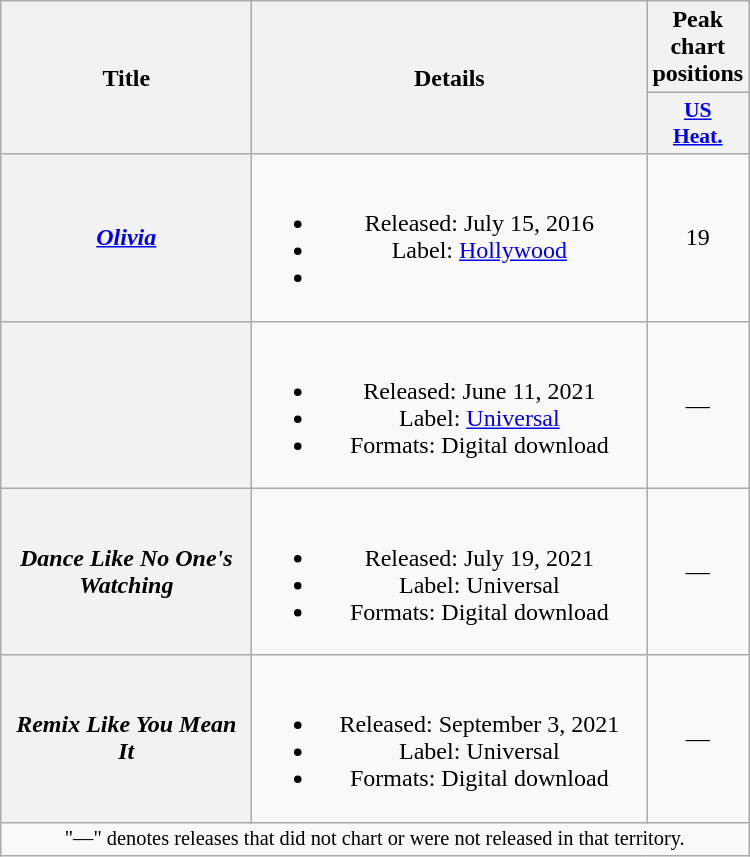<table class="wikitable plainrowheaders" style="text-align:center;">
<tr>
<th scope="col" rowspan="2" style="width:10em;">Title</th>
<th scope="col" rowspan="2" style="width:16em;">Details</th>
<th scope="col" colspan="1">Peak chart positions</th>
</tr>
<tr>
<th scope="col" style="width:3em;font-size:90%;"><a href='#'>US<br>Heat.</a><br></th>
</tr>
<tr>
<th scope="row"><em><a href='#'>Olivia</a></em></th>
<td><br><ul><li>Released: July 15, 2016</li><li>Label: <a href='#'>Hollywood</a></li><li></li></ul></td>
<td>19</td>
</tr>
<tr>
<th scope="row"></th>
<td><br><ul><li>Released: June 11, 2021</li><li>Label: <a href='#'>Universal</a></li><li>Formats: Digital download</li></ul></td>
<td>—</td>
</tr>
<tr>
<th scope="row"><em>Dance Like No One's Watching</em></th>
<td><br><ul><li>Released: July 19, 2021</li><li>Label: Universal</li><li>Formats: Digital download</li></ul></td>
<td>—</td>
</tr>
<tr>
<th scope="row"><em>Remix Like You Mean It</em></th>
<td><br><ul><li>Released: September 3, 2021</li><li>Label: Universal</li><li>Formats: Digital download</li></ul></td>
<td>—</td>
</tr>
<tr>
<td align="center" colspan="15" style="font-size:85%">"—" denotes releases that did not chart or were not released in that territory.</td>
</tr>
</table>
